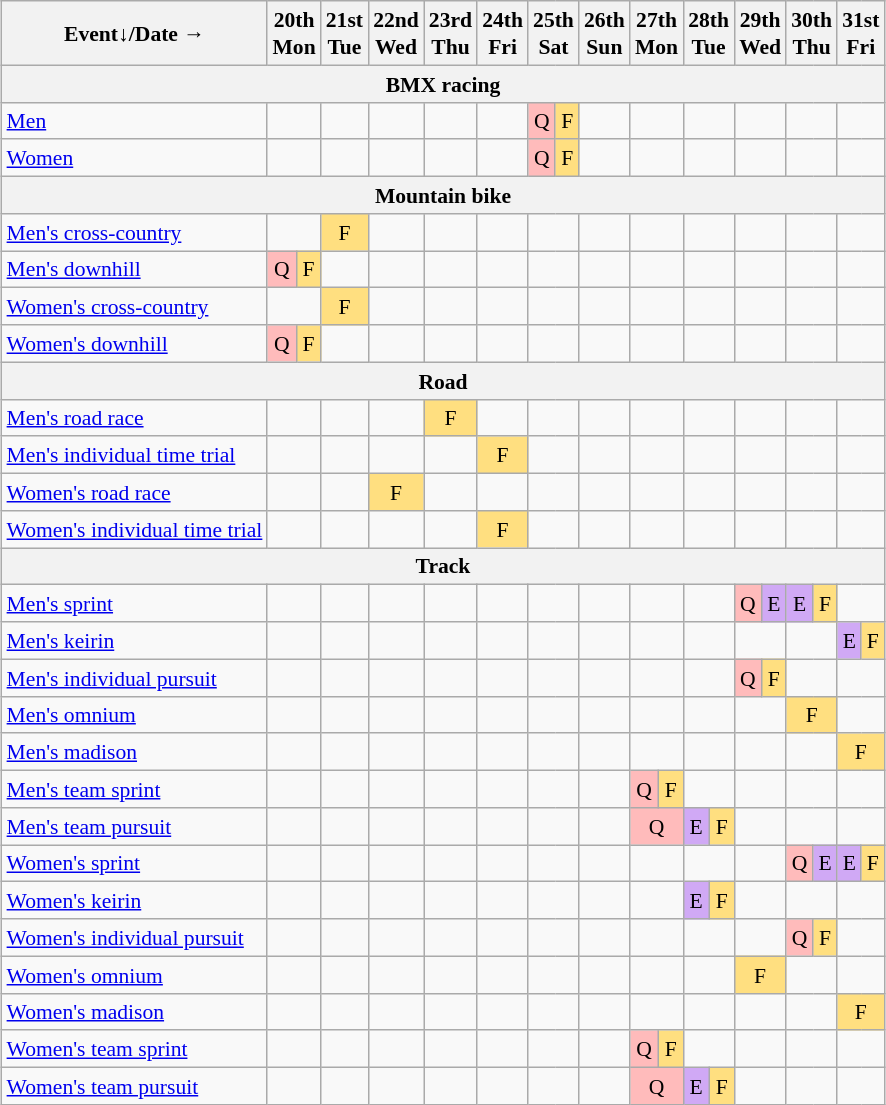<table class="wikitable" style="margin:0.5em auto; font-size:90%; line-height:1.25em; text-align:center;">
<tr>
<th>Event↓/Date →</th>
<th colspan=2>20th<br>Mon</th>
<th>21st<br>Tue</th>
<th>22nd<br>Wed</th>
<th>23rd<br>Thu</th>
<th>24th<br>Fri</th>
<th colspan=2>25th<br>Sat</th>
<th>26th<br>Sun</th>
<th colspan=2>27th<br>Mon</th>
<th colspan=2>28th<br>Tue</th>
<th colspan=2>29th<br>Wed</th>
<th colspan=2>30th<br>Thu</th>
<th colspan=2>31st<br>Fri</th>
</tr>
<tr>
<th colspan=20>BMX racing</th>
</tr>
<tr>
<td align="left"><a href='#'>Men</a></td>
<td colspan=2></td>
<td></td>
<td></td>
<td></td>
<td></td>
<td bgcolor="#FFBBBB">Q</td>
<td bgcolor="#FFDF80">F</td>
<td></td>
<td colspan=2></td>
<td colspan=2></td>
<td colspan=2></td>
<td colspan=2></td>
<td colspan=2></td>
</tr>
<tr>
<td align="left"><a href='#'>Women</a></td>
<td colspan=2></td>
<td></td>
<td></td>
<td></td>
<td></td>
<td bgcolor="#FFBBBB">Q</td>
<td bgcolor="#FFDF80">F</td>
<td></td>
<td colspan=2></td>
<td colspan=2></td>
<td colspan=2></td>
<td colspan=2></td>
<td colspan=2></td>
</tr>
<tr>
<th colspan=20>Mountain bike</th>
</tr>
<tr>
<td align="left"><a href='#'>Men's cross-country</a></td>
<td colspan=2></td>
<td bgcolor="#FFDF80">F</td>
<td></td>
<td></td>
<td></td>
<td colspan=2></td>
<td></td>
<td colspan=2></td>
<td colspan=2></td>
<td colspan=2></td>
<td colspan=2></td>
<td colspan=2></td>
</tr>
<tr>
<td align="left"><a href='#'>Men's downhill</a></td>
<td bgcolor="#FFBBBB">Q</td>
<td bgcolor="#FFDF80">F</td>
<td></td>
<td></td>
<td></td>
<td></td>
<td colspan=2></td>
<td></td>
<td colspan=2></td>
<td colspan=2></td>
<td colspan=2></td>
<td colspan=2></td>
<td colspan=2></td>
</tr>
<tr>
<td align="left"><a href='#'>Women's cross-country</a></td>
<td colspan=2></td>
<td bgcolor="#FFDF80">F</td>
<td></td>
<td></td>
<td></td>
<td colspan=2></td>
<td></td>
<td colspan=2></td>
<td colspan=2></td>
<td colspan=2></td>
<td colspan=2></td>
<td colspan=2></td>
</tr>
<tr>
<td align="left"><a href='#'>Women's downhill</a></td>
<td bgcolor="#FFBBBB">Q</td>
<td bgcolor="#FFDF80">F</td>
<td></td>
<td></td>
<td></td>
<td></td>
<td colspan=2></td>
<td></td>
<td colspan=2></td>
<td colspan=2></td>
<td colspan=2></td>
<td colspan=2></td>
<td colspan=2></td>
</tr>
<tr>
<th colspan=20>Road</th>
</tr>
<tr>
<td align="left"><a href='#'>Men's road race</a></td>
<td colspan=2></td>
<td></td>
<td></td>
<td bgcolor="#FFDF80">F</td>
<td></td>
<td colspan=2></td>
<td></td>
<td colspan=2></td>
<td colspan=2></td>
<td colspan=2></td>
<td colspan=2></td>
<td colspan=2></td>
</tr>
<tr>
<td align="left"><a href='#'>Men's individual time trial</a></td>
<td colspan=2></td>
<td></td>
<td></td>
<td></td>
<td bgcolor="#FFDF80">F</td>
<td colspan=2></td>
<td></td>
<td colspan=2></td>
<td colspan=2></td>
<td colspan=2></td>
<td colspan=2></td>
<td colspan=2></td>
</tr>
<tr>
<td align="left"><a href='#'>Women's road race</a></td>
<td colspan=2></td>
<td></td>
<td bgcolor="#FFDF80">F</td>
<td></td>
<td></td>
<td colspan=2></td>
<td></td>
<td colspan=2></td>
<td colspan=2></td>
<td colspan=2></td>
<td colspan=2></td>
<td colspan=2></td>
</tr>
<tr>
<td align="left"><a href='#'>Women's individual time trial</a></td>
<td colspan=2></td>
<td></td>
<td></td>
<td></td>
<td bgcolor="#FFDF80">F</td>
<td colspan=2></td>
<td></td>
<td colspan=2></td>
<td colspan=2></td>
<td colspan=2></td>
<td colspan=2></td>
<td colspan=2></td>
</tr>
<tr>
<th colspan=20>Track</th>
</tr>
<tr>
<td align="left"><a href='#'>Men's sprint</a></td>
<td colspan=2></td>
<td></td>
<td></td>
<td></td>
<td></td>
<td colspan=2></td>
<td></td>
<td colspan=2></td>
<td colspan=2></td>
<td bgcolor="#FFBBBB">Q</td>
<td bgcolor="#D0A9F5">E</td>
<td bgcolor="#D0A9F5">E</td>
<td bgcolor="#FFDF80">F</td>
<td colspan=2></td>
</tr>
<tr>
<td align="left"><a href='#'>Men's keirin</a></td>
<td colspan=2></td>
<td></td>
<td></td>
<td></td>
<td></td>
<td colspan=2></td>
<td></td>
<td colspan=2></td>
<td colspan=2></td>
<td colspan=2></td>
<td colspan=2></td>
<td bgcolor="#D0A9F5">E</td>
<td bgcolor="#FFDF80">F</td>
</tr>
<tr>
<td align="left"><a href='#'>Men's individual pursuit</a></td>
<td colspan=2></td>
<td></td>
<td></td>
<td></td>
<td></td>
<td colspan=2></td>
<td></td>
<td colspan=2></td>
<td colspan=2></td>
<td bgcolor="#FFBBBB">Q</td>
<td bgcolor="#FFDF80">F</td>
<td colspan=2></td>
<td colspan=2></td>
</tr>
<tr>
<td align="left"><a href='#'>Men's omnium</a></td>
<td colspan=2></td>
<td></td>
<td></td>
<td></td>
<td></td>
<td colspan=2></td>
<td></td>
<td colspan=2></td>
<td colspan=2></td>
<td colspan=2></td>
<td colspan=2 bgcolor="#FFDF80">F</td>
<td colspan=2></td>
</tr>
<tr>
<td align="left"><a href='#'>Men's madison</a></td>
<td colspan=2></td>
<td></td>
<td></td>
<td></td>
<td></td>
<td colspan=2></td>
<td></td>
<td colspan=2></td>
<td colspan=2></td>
<td colspan=2></td>
<td colspan=2></td>
<td colspan=2 bgcolor="#FFDF80">F</td>
</tr>
<tr>
<td align="left"><a href='#'>Men's team sprint</a></td>
<td colspan=2></td>
<td></td>
<td></td>
<td></td>
<td></td>
<td colspan=2></td>
<td></td>
<td bgcolor="#FFBBBB">Q</td>
<td bgcolor="#FFDF80">F</td>
<td colspan=2></td>
<td colspan=2></td>
<td colspan=2></td>
<td colspan=2></td>
</tr>
<tr>
<td align="left"><a href='#'>Men's team pursuit</a></td>
<td colspan=2></td>
<td></td>
<td></td>
<td></td>
<td></td>
<td colspan=2></td>
<td></td>
<td colspan=2 bgcolor="#FFBBBB">Q</td>
<td bgcolor="#D0A9F5">E</td>
<td bgcolor="#FFDF80">F</td>
<td colspan=2></td>
<td colspan=2></td>
<td colspan=2></td>
</tr>
<tr>
<td align="left"><a href='#'>Women's sprint</a></td>
<td colspan=2></td>
<td></td>
<td></td>
<td></td>
<td></td>
<td colspan=2></td>
<td></td>
<td colspan=2></td>
<td colspan=2></td>
<td colspan=2></td>
<td bgcolor="#FFBBBB">Q</td>
<td bgcolor="#D0A9F5">E</td>
<td bgcolor="#D0A9F5">E</td>
<td bgcolor="#FFDF80">F</td>
</tr>
<tr>
<td align="left"><a href='#'>Women's keirin</a></td>
<td colspan=2></td>
<td></td>
<td></td>
<td></td>
<td></td>
<td colspan=2></td>
<td></td>
<td colspan=2></td>
<td bgcolor="#D0A9F5">E</td>
<td bgcolor="#FFDF80">F</td>
<td colspan=2></td>
<td colspan=2></td>
<td colspan=2></td>
</tr>
<tr>
<td align="left"><a href='#'>Women's individual pursuit</a></td>
<td colspan=2></td>
<td></td>
<td></td>
<td></td>
<td></td>
<td colspan=2></td>
<td></td>
<td colspan=2></td>
<td colspan=2></td>
<td colspan=2></td>
<td bgcolor="#FFBBBB">Q</td>
<td bgcolor="#FFDF80">F</td>
<td colspan=2></td>
</tr>
<tr>
<td align="left"><a href='#'>Women's omnium</a></td>
<td colspan=2></td>
<td></td>
<td></td>
<td></td>
<td></td>
<td colspan=2></td>
<td></td>
<td colspan=2></td>
<td colspan=2></td>
<td colspan=2 bgcolor="#FFDF80">F</td>
<td colspan=2></td>
<td colspan=2></td>
</tr>
<tr>
<td align="left"><a href='#'>Women's madison</a></td>
<td colspan=2></td>
<td></td>
<td></td>
<td></td>
<td></td>
<td colspan=2></td>
<td></td>
<td colspan=2></td>
<td colspan=2></td>
<td colspan=2></td>
<td colspan=2></td>
<td colspan=2 bgcolor="#FFDF80">F</td>
</tr>
<tr>
<td align="left"><a href='#'>Women's team sprint</a></td>
<td colspan=2></td>
<td></td>
<td></td>
<td></td>
<td></td>
<td colspan=2></td>
<td></td>
<td bgcolor="#FFBBBB">Q</td>
<td bgcolor="#FFDF80">F</td>
<td colspan=2></td>
<td colspan=2></td>
<td colspan=2></td>
<td colspan=2></td>
</tr>
<tr>
<td align="left"><a href='#'>Women's team pursuit</a></td>
<td colspan=2></td>
<td></td>
<td></td>
<td></td>
<td></td>
<td colspan=2></td>
<td></td>
<td colspan=2 bgcolor="#FFBBBB">Q</td>
<td bgcolor="#D0A9F5">E</td>
<td bgcolor="#FFDF80">F</td>
<td colspan=2></td>
<td colspan=2></td>
<td colspan=2></td>
</tr>
</table>
